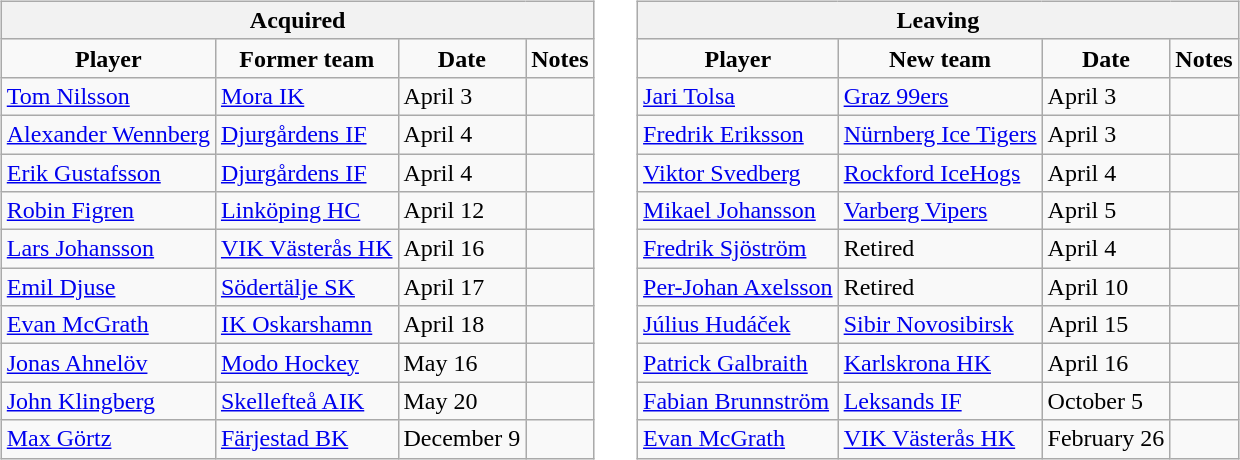<table cellspacing="10">
<tr>
<td valign="top"><br><table class="wikitable">
<tr>
<th colspan="4">Acquired</th>
</tr>
<tr align="center">
<td><strong>Player</strong></td>
<td><strong>Former team</strong></td>
<td><strong>Date</strong></td>
<td><strong>Notes</strong></td>
</tr>
<tr>
<td><a href='#'>Tom Nilsson</a></td>
<td><a href='#'>Mora IK</a></td>
<td>April 3</td>
<td></td>
</tr>
<tr>
<td><a href='#'>Alexander Wennberg</a></td>
<td><a href='#'>Djurgårdens IF</a></td>
<td>April 4</td>
<td></td>
</tr>
<tr>
<td><a href='#'>Erik Gustafsson</a></td>
<td><a href='#'>Djurgårdens IF</a></td>
<td>April 4</td>
<td></td>
</tr>
<tr>
<td><a href='#'>Robin Figren</a></td>
<td><a href='#'>Linköping HC</a></td>
<td>April 12</td>
<td></td>
</tr>
<tr>
<td><a href='#'>Lars Johansson</a></td>
<td><a href='#'>VIK Västerås HK</a></td>
<td>April 16</td>
<td></td>
</tr>
<tr>
<td><a href='#'>Emil Djuse</a></td>
<td><a href='#'>Södertälje SK</a></td>
<td>April 17</td>
<td></td>
</tr>
<tr>
<td><a href='#'>Evan McGrath</a></td>
<td><a href='#'>IK Oskarshamn</a></td>
<td>April 18</td>
<td></td>
</tr>
<tr>
<td><a href='#'>Jonas Ahnelöv</a></td>
<td><a href='#'>Modo Hockey</a></td>
<td>May 16</td>
<td></td>
</tr>
<tr>
<td><a href='#'>John Klingberg</a></td>
<td><a href='#'>Skellefteå AIK</a></td>
<td>May 20</td>
<td></td>
</tr>
<tr>
<td><a href='#'>Max Görtz</a></td>
<td><a href='#'>Färjestad BK</a></td>
<td>December 9</td>
<td></td>
</tr>
</table>
</td>
<td valign="top"><br><table class="wikitable">
<tr>
<th colspan="4">Leaving</th>
</tr>
<tr align="center">
<td><strong>Player</strong></td>
<td><strong>New team</strong></td>
<td><strong>Date</strong></td>
<td><strong>Notes</strong></td>
</tr>
<tr>
<td><a href='#'>Jari Tolsa</a></td>
<td><a href='#'>Graz 99ers</a></td>
<td>April 3</td>
<td></td>
</tr>
<tr>
<td><a href='#'>Fredrik Eriksson</a></td>
<td><a href='#'>Nürnberg Ice Tigers</a></td>
<td>April 3</td>
<td></td>
</tr>
<tr>
<td><a href='#'>Viktor Svedberg</a></td>
<td><a href='#'>Rockford IceHogs</a></td>
<td>April 4</td>
<td></td>
</tr>
<tr>
<td><a href='#'>Mikael Johansson</a></td>
<td><a href='#'>Varberg Vipers</a></td>
<td>April 5</td>
<td></td>
</tr>
<tr>
<td><a href='#'>Fredrik Sjöström</a></td>
<td>Retired</td>
<td>April 4</td>
<td></td>
</tr>
<tr>
<td><a href='#'>Per-Johan Axelsson</a></td>
<td>Retired</td>
<td>April 10</td>
<td></td>
</tr>
<tr>
<td><a href='#'>Július Hudáček</a></td>
<td><a href='#'>Sibir Novosibirsk</a></td>
<td>April 15</td>
<td></td>
</tr>
<tr>
<td><a href='#'>Patrick Galbraith</a></td>
<td><a href='#'>Karlskrona HK</a></td>
<td>April 16</td>
<td></td>
</tr>
<tr>
<td><a href='#'>Fabian Brunnström</a></td>
<td><a href='#'>Leksands IF</a></td>
<td>October 5</td>
<td></td>
</tr>
<tr>
<td><a href='#'>Evan McGrath</a></td>
<td><a href='#'>VIK Västerås HK</a></td>
<td>February 26</td>
<td></td>
</tr>
</table>
</td>
</tr>
</table>
